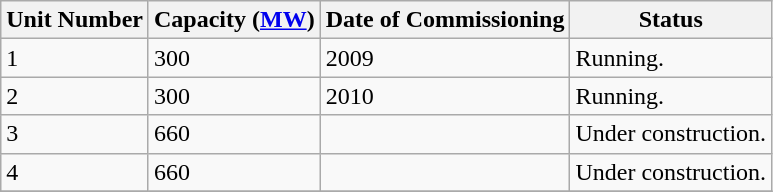<table class="sortable wikitable">
<tr>
<th>Unit Number</th>
<th>Capacity (<a href='#'>MW</a>)</th>
<th>Date of Commissioning</th>
<th>Status</th>
</tr>
<tr>
<td>1</td>
<td>300</td>
<td>2009</td>
<td>Running.</td>
</tr>
<tr>
<td>2</td>
<td>300</td>
<td>2010</td>
<td>Running.</td>
</tr>
<tr>
<td>3</td>
<td>660</td>
<td></td>
<td>Under construction.</td>
</tr>
<tr>
<td>4</td>
<td>660</td>
<td></td>
<td>Under construction.</td>
</tr>
<tr>
</tr>
</table>
